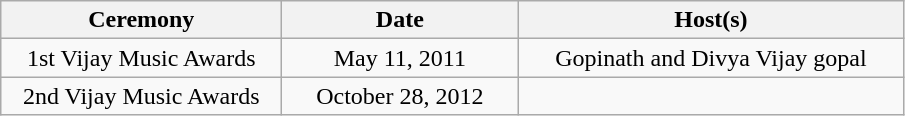<table class="sortable wikitable" style="text-align: center">
<tr>
<th style="width:180px;">Ceremony</th>
<th style="width:150px;">Date</th>
<th style="width:250px;">Host(s)</th>
</tr>
<tr>
<td>1st Vijay Music Awards</td>
<td>May 11, 2011</td>
<td>Gopinath and Divya Vijay gopal</td>
</tr>
<tr>
<td>2nd Vijay Music Awards</td>
<td>October 28, 2012</td>
<td></td>
</tr>
</table>
